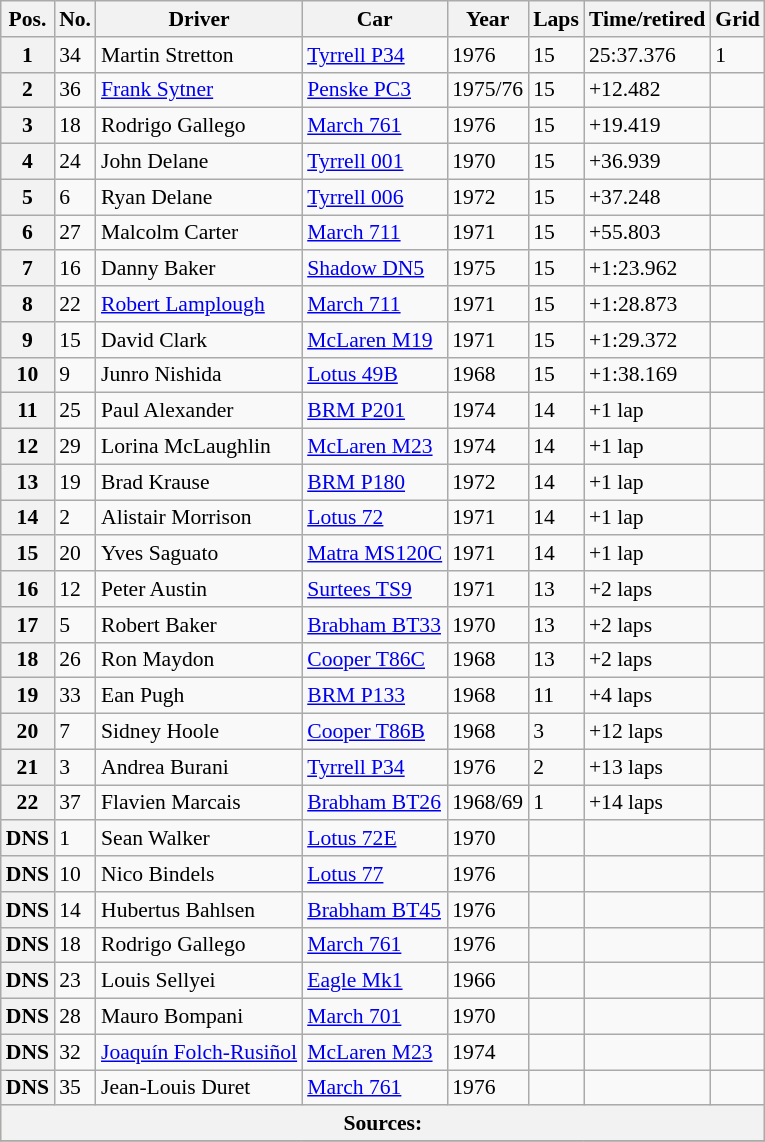<table class="wikitable" style="font-size:90%">
<tr>
<th>Pos.</th>
<th>No.</th>
<th>Driver</th>
<th>Car</th>
<th>Year</th>
<th>Laps</th>
<th>Time/retired</th>
<th>Grid</th>
</tr>
<tr>
<th>1</th>
<td>34</td>
<td> Martin Stretton</td>
<td><a href='#'>Tyrrell P34</a></td>
<td>1976</td>
<td>15</td>
<td>25:37.376</td>
<td>1</td>
</tr>
<tr>
<th>2</th>
<td>36</td>
<td> <a href='#'>Frank Sytner</a></td>
<td><a href='#'>Penske PC3</a></td>
<td>1975/76</td>
<td>15</td>
<td>+12.482</td>
<td></td>
</tr>
<tr>
<th>3</th>
<td>18</td>
<td> Rodrigo Gallego</td>
<td><a href='#'>March 761</a></td>
<td>1976</td>
<td>15</td>
<td>+19.419</td>
<td></td>
</tr>
<tr>
<th>4</th>
<td>24</td>
<td> John Delane</td>
<td><a href='#'>Tyrrell 001</a></td>
<td>1970</td>
<td>15</td>
<td>+36.939</td>
<td></td>
</tr>
<tr>
<th>5</th>
<td>6</td>
<td> Ryan Delane</td>
<td><a href='#'>Tyrrell 006</a></td>
<td>1972</td>
<td>15</td>
<td>+37.248</td>
<td></td>
</tr>
<tr>
<th>6</th>
<td>27</td>
<td> Malcolm Carter</td>
<td><a href='#'>March 711</a></td>
<td>1971</td>
<td>15</td>
<td>+55.803</td>
<td></td>
</tr>
<tr>
<th>7</th>
<td>16</td>
<td> Danny Baker</td>
<td><a href='#'>Shadow DN5</a></td>
<td>1975</td>
<td>15</td>
<td>+1:23.962</td>
<td></td>
</tr>
<tr>
<th>8</th>
<td>22</td>
<td> <a href='#'>Robert Lamplough</a></td>
<td><a href='#'>March 711</a></td>
<td>1971</td>
<td>15</td>
<td>+1:28.873</td>
<td></td>
</tr>
<tr>
<th>9</th>
<td>15</td>
<td> David Clark</td>
<td><a href='#'>McLaren M19</a></td>
<td>1971</td>
<td>15</td>
<td>+1:29.372</td>
<td></td>
</tr>
<tr>
<th>10</th>
<td>9</td>
<td> Junro Nishida</td>
<td><a href='#'>Lotus 49B</a></td>
<td>1968</td>
<td>15</td>
<td>+1:38.169</td>
<td></td>
</tr>
<tr>
<th>11</th>
<td>25</td>
<td> Paul Alexander</td>
<td><a href='#'>BRM P201</a></td>
<td>1974</td>
<td>14</td>
<td>+1 lap</td>
<td></td>
</tr>
<tr>
<th>12</th>
<td>29</td>
<td> Lorina McLaughlin</td>
<td><a href='#'>McLaren M23</a></td>
<td>1974</td>
<td>14</td>
<td>+1 lap</td>
<td></td>
</tr>
<tr>
<th>13</th>
<td>19</td>
<td> Brad Krause</td>
<td><a href='#'>BRM P180</a></td>
<td>1972</td>
<td>14</td>
<td>+1 lap</td>
<td></td>
</tr>
<tr>
<th>14</th>
<td>2</td>
<td> Alistair Morrison</td>
<td><a href='#'>Lotus 72</a></td>
<td>1971</td>
<td>14</td>
<td>+1 lap</td>
<td></td>
</tr>
<tr>
<th>15</th>
<td>20</td>
<td> Yves Saguato</td>
<td><a href='#'>Matra MS120C</a></td>
<td>1971</td>
<td>14</td>
<td>+1 lap</td>
<td></td>
</tr>
<tr>
<th>16</th>
<td>12</td>
<td> Peter Austin</td>
<td><a href='#'>Surtees TS9</a></td>
<td>1971</td>
<td>13</td>
<td>+2 laps</td>
<td></td>
</tr>
<tr>
<th>17</th>
<td>5</td>
<td> Robert Baker</td>
<td><a href='#'>Brabham BT33</a></td>
<td>1970</td>
<td>13</td>
<td>+2 laps</td>
<td></td>
</tr>
<tr>
<th>18</th>
<td>26</td>
<td> Ron Maydon</td>
<td><a href='#'>Cooper T86C</a></td>
<td>1968</td>
<td>13</td>
<td>+2 laps</td>
<td></td>
</tr>
<tr>
<th>19</th>
<td>33</td>
<td> Ean Pugh</td>
<td><a href='#'>BRM P133</a></td>
<td>1968</td>
<td>11</td>
<td>+4 laps</td>
<td></td>
</tr>
<tr>
<th>20</th>
<td>7</td>
<td> Sidney Hoole</td>
<td><a href='#'>Cooper T86B</a></td>
<td>1968</td>
<td>3</td>
<td>+12 laps</td>
<td></td>
</tr>
<tr>
<th>21</th>
<td>3</td>
<td> Andrea Burani</td>
<td><a href='#'>Tyrrell P34</a></td>
<td>1976</td>
<td>2</td>
<td>+13 laps</td>
<td></td>
</tr>
<tr>
<th>22</th>
<td>37</td>
<td> Flavien Marcais</td>
<td><a href='#'>Brabham BT26</a></td>
<td>1968/69</td>
<td>1</td>
<td>+14 laps</td>
<td></td>
</tr>
<tr>
<th>DNS</th>
<td>1</td>
<td> Sean Walker</td>
<td><a href='#'>Lotus 72E</a></td>
<td>1970</td>
<td></td>
<td></td>
<td></td>
</tr>
<tr>
<th>DNS</th>
<td>10</td>
<td> Nico Bindels</td>
<td><a href='#'>Lotus 77</a></td>
<td>1976</td>
<td></td>
<td></td>
<td></td>
</tr>
<tr>
<th>DNS</th>
<td>14</td>
<td> Hubertus Bahlsen</td>
<td><a href='#'>Brabham BT45</a></td>
<td>1976</td>
<td></td>
<td></td>
<td></td>
</tr>
<tr>
<th>DNS</th>
<td>18</td>
<td> Rodrigo Gallego</td>
<td><a href='#'>March 761</a></td>
<td>1976</td>
<td></td>
<td></td>
<td></td>
</tr>
<tr>
<th>DNS</th>
<td>23</td>
<td> Louis Sellyei</td>
<td><a href='#'>Eagle Mk1</a></td>
<td>1966</td>
<td></td>
<td></td>
<td></td>
</tr>
<tr>
<th>DNS</th>
<td>28</td>
<td> Mauro Bompani</td>
<td><a href='#'>March 701</a></td>
<td>1970</td>
<td></td>
<td></td>
<td></td>
</tr>
<tr>
<th>DNS</th>
<td>32</td>
<td> <a href='#'>Joaquín Folch-Rusiñol</a></td>
<td><a href='#'>McLaren M23</a></td>
<td>1974</td>
<td></td>
<td></td>
<td></td>
</tr>
<tr>
<th>DNS</th>
<td>35</td>
<td> Jean-Louis Duret</td>
<td><a href='#'>March 761</a></td>
<td>1976</td>
<td></td>
<td></td>
<td></td>
</tr>
<tr style="background-color:#E5E4E2" align="center">
<th colspan=8>Sources:</th>
</tr>
<tr>
</tr>
</table>
